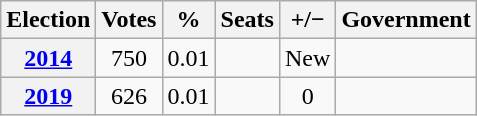<table class="wikitable" style="text-align:center;">
<tr>
<th>Election</th>
<th>Votes</th>
<th>%</th>
<th>Seats</th>
<th>+/−</th>
<th>Government</th>
</tr>
<tr>
<th><a href='#'>2014</a></th>
<td>750</td>
<td>0.01</td>
<td></td>
<td>New</td>
<td></td>
</tr>
<tr>
<th><a href='#'>2019</a></th>
<td>626</td>
<td>0.01</td>
<td></td>
<td> 0</td>
<td></td>
</tr>
</table>
